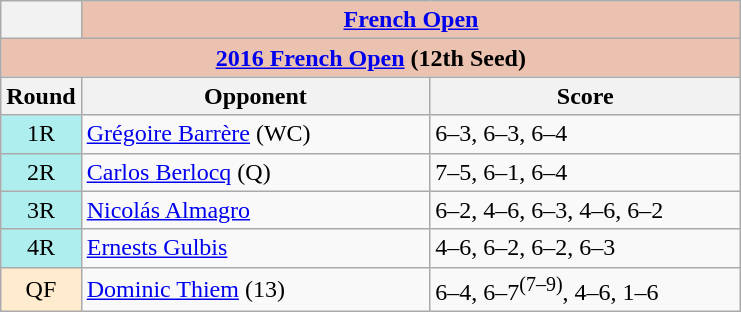<table class="wikitable collapsible collapsed">
<tr>
<th></th>
<th colspan=2 style="background:#ebc2af;"><a href='#'>French Open</a></th>
</tr>
<tr>
<th colspan=3 style="background:#ebc2af;"><a href='#'>2016 French Open</a> (12th Seed)</th>
</tr>
<tr>
<th>Round</th>
<th width=225>Opponent</th>
<th width=200>Score</th>
</tr>
<tr>
<td style="text-align:center; background:#afeeee;">1R</td>
<td> <a href='#'>Grégoire Barrère</a> (WC)</td>
<td>6–3, 6–3, 6–4</td>
</tr>
<tr>
<td style="text-align:center; background:#afeeee;">2R</td>
<td> <a href='#'>Carlos Berlocq</a> (Q)</td>
<td>7–5, 6–1, 6–4</td>
</tr>
<tr>
<td style="text-align:center; background:#afeeee;">3R</td>
<td> <a href='#'>Nicolás Almagro</a></td>
<td>6–2, 4–6, 6–3, 4–6, 6–2</td>
</tr>
<tr>
<td style="text-align:center; background:#afeeee;">4R</td>
<td> <a href='#'>Ernests Gulbis</a></td>
<td>4–6, 6–2, 6–2, 6–3</td>
</tr>
<tr>
<td style="text-align:center; background:#ffebcd;">QF</td>
<td> <a href='#'>Dominic Thiem</a> (13)</td>
<td>6–4, 6–7<sup>(7–9)</sup>, 4–6, 1–6</td>
</tr>
</table>
